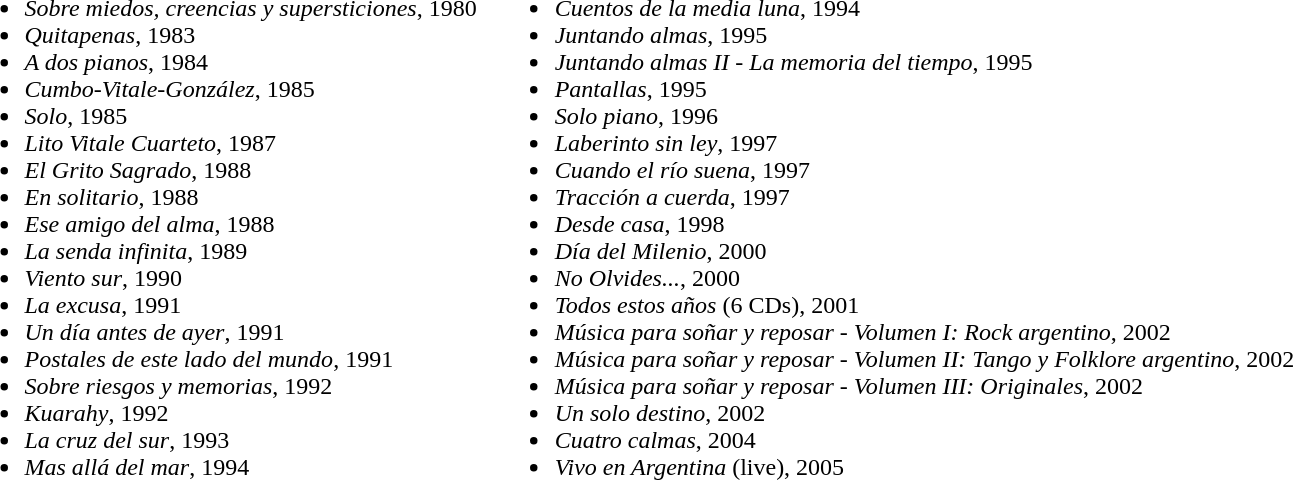<table>
<tr>
<td><br><ul><li><em>Sobre miedos, creencias y supersticiones</em>, 1980</li><li><em>Quitapenas</em>, 1983</li><li><em>A dos pianos</em>, 1984</li><li><em>Cumbo-Vitale-González</em>, 1985</li><li><em>Solo</em>, 1985</li><li><em>Lito Vitale Cuarteto</em>, 1987</li><li><em>El Grito Sagrado</em>, 1988</li><li><em>En solitario</em>, 1988</li><li><em>Ese amigo del alma</em>, 1988</li><li><em>La senda infinita</em>, 1989</li><li><em>Viento sur</em>, 1990</li><li><em>La excusa</em>, 1991</li><li><em>Un día antes de ayer</em>, 1991</li><li><em>Postales de este lado del mundo</em>, 1991</li><li><em>Sobre riesgos y memorias</em>, 1992</li><li><em>Kuarahy</em>, 1992</li><li><em>La cruz del sur</em>, 1993</li><li><em>Mas allá del mar</em>, 1994</li></ul></td>
<td><br> </td>
<td><br><ul><li><em>Cuentos de la media luna</em>, 1994</li><li><em>Juntando almas</em>, 1995</li><li><em>Juntando almas II - La memoria del tiempo</em>, 1995</li><li><em>Pantallas</em>, 1995</li><li><em>Solo piano</em>, 1996</li><li><em>Laberinto sin ley</em>, 1997</li><li><em>Cuando el río suena</em>, 1997</li><li><em>Tracción a cuerda</em>, 1997</li><li><em>Desde casa</em>, 1998</li><li><em>Día del Milenio</em>, 2000</li><li><em>No Olvides...</em>, 2000</li><li><em>Todos estos años</em> (6 CDs), 2001</li><li><em>Música para soñar y reposar - Volumen I: Rock argentino</em>, 2002</li><li><em>Música para soñar y reposar - Volumen II: Tango y Folklore argentino</em>, 2002</li><li><em>Música para soñar y reposar - Volumen III: Originales</em>, 2002</li><li><em>Un solo destino</em>, 2002</li><li><em>Cuatro calmas</em>, 2004</li><li><em>Vivo en Argentina</em> (live), 2005</li></ul></td>
</tr>
</table>
